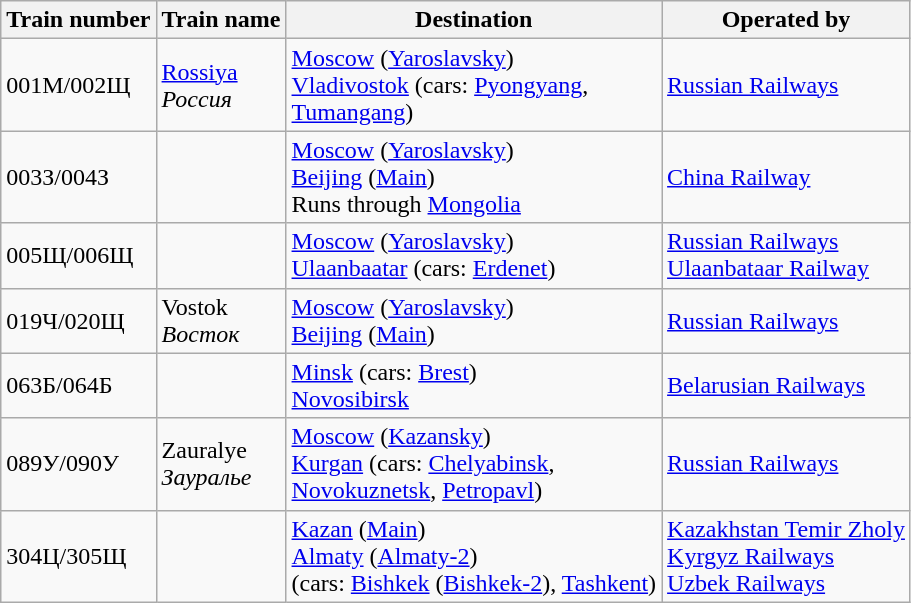<table class="wikitable">
<tr>
<th>Train number</th>
<th>Train name</th>
<th>Destination</th>
<th>Operated by</th>
</tr>
<tr>
<td>001М/002Щ</td>
<td><a href='#'>Rossiya</a> <br><em>Россия</em></td>
<td> <a href='#'>Moscow</a> (<a href='#'>Yaroslavsky</a>)<br> <a href='#'>Vladivostok</a> (cars:  <a href='#'>Pyongyang</a>,<br> <a href='#'>Tumangang</a>)</td>
<td> <a href='#'>Russian Railways</a></td>
</tr>
<tr>
<td>003З/004З</td>
<td></td>
<td> <a href='#'>Moscow</a> (<a href='#'>Yaroslavsky</a>)<br> <a href='#'>Beijing</a> (<a href='#'>Main</a>)<br>Runs through  <a href='#'>Mongolia</a></td>
<td> <a href='#'>China Railway</a></td>
</tr>
<tr>
<td>005Щ/006Щ</td>
<td></td>
<td> <a href='#'>Moscow</a> (<a href='#'>Yaroslavsky</a>)<br> <a href='#'>Ulaanbaatar</a> (cars:  <a href='#'>Erdenet</a>)</td>
<td> <a href='#'>Russian Railways</a><br> <a href='#'>Ulaanbataar Railway</a></td>
</tr>
<tr>
<td>019Ч/020Щ</td>
<td>Vostok <br><em>Восток</em></td>
<td> <a href='#'>Moscow</a> (<a href='#'>Yaroslavsky</a>)<br> <a href='#'>Beijing</a> (<a href='#'>Main</a>)</td>
<td> <a href='#'>Russian Railways</a></td>
</tr>
<tr>
<td>063Б/064Б</td>
<td></td>
<td> <a href='#'>Minsk</a> (cars:  <a href='#'>Brest</a>)<br> <a href='#'>Novosibirsk</a></td>
<td> <a href='#'>Belarusian Railways</a></td>
</tr>
<tr>
<td>089У/090У</td>
<td>Zauralye <br><em>Зауралье</em></td>
<td> <a href='#'>Moscow</a> (<a href='#'>Kazansky</a>)<br> <a href='#'>Kurgan</a> (cars:  <a href='#'>Chelyabinsk</a>,<br> <a href='#'>Novokuznetsk</a>,  <a href='#'>Petropavl</a>)</td>
<td> <a href='#'>Russian Railways</a></td>
</tr>
<tr>
<td>304Ц/305Щ</td>
<td></td>
<td> <a href='#'>Kazan</a> (<a href='#'>Main</a>)<br> <a href='#'>Almaty</a> (<a href='#'>Almaty-2</a>)<br>(cars:  <a href='#'>Bishkek</a> (<a href='#'>Bishkek-2</a>),  <a href='#'>Tashkent</a>)</td>
<td> <a href='#'>Kazakhstan Temir Zholy</a><br> <a href='#'>Kyrgyz Railways</a><br> <a href='#'>Uzbek Railways</a></td>
</tr>
</table>
